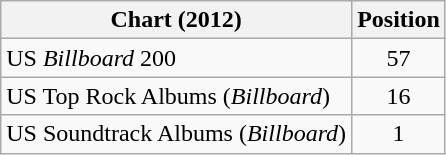<table class="wikitable sortable">
<tr>
<th>Chart (2012)</th>
<th>Position</th>
</tr>
<tr>
<td>US <em>Billboard</em> 200</td>
<td style="text-align:center;">57</td>
</tr>
<tr>
<td>US Top Rock Albums (<em>Billboard</em>)</td>
<td style="text-align:center;">16</td>
</tr>
<tr>
<td>US Soundtrack Albums (<em>Billboard</em>)</td>
<td style="text-align:center;">1</td>
</tr>
</table>
